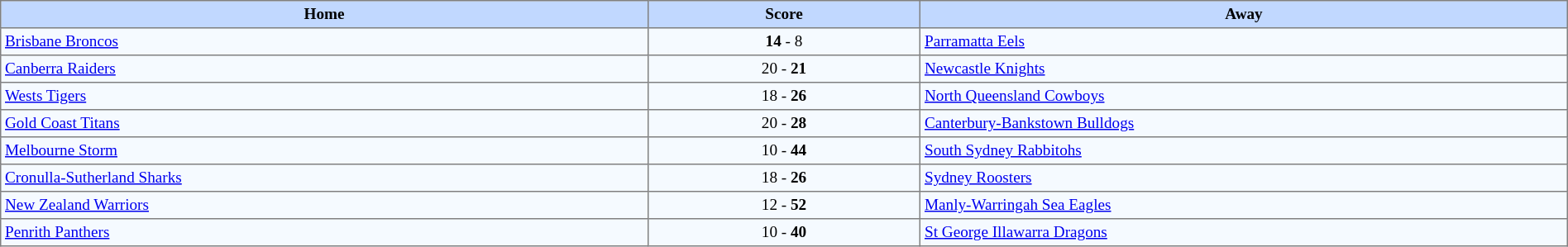<table border=1 style="border-collapse:collapse; font-size:80%;text-align:center;" cellpadding=3 cellspacing=0 width=100%>
<tr bgcolor=#C1D8FF>
<th rowpsan=2 width=19%>Home</th>
<th rowspan=1 width=8%>Score</th>
<th rowpsan=2 width=19%>Away</th>
</tr>
<tr style="text-align:center; background:#f5faff;">
<td align="left"> <a href='#'>Brisbane Broncos</a></td>
<td><strong>14</strong> - 8</td>
<td align="left"> <a href='#'>Parramatta Eels</a></td>
</tr>
<tr style="text-align:center; background:#f5faff;">
<td align="left"> <a href='#'>Canberra Raiders</a></td>
<td>20 - <strong>21</strong></td>
<td align="left"> <a href='#'>Newcastle Knights</a></td>
</tr>
<tr style="text-align:center; background:#f5faff;">
<td align="left"> <a href='#'>Wests Tigers</a></td>
<td>18 - <strong>26</strong></td>
<td align="left"> <a href='#'>North Queensland Cowboys</a></td>
</tr>
<tr style="text-align:center; background:#f5faff;">
<td align="left"> <a href='#'>Gold Coast Titans</a></td>
<td>20 - <strong>28</strong></td>
<td align="left"> <a href='#'>Canterbury-Bankstown Bulldogs</a></td>
</tr>
<tr style="text-align:center; background:#f5faff;">
<td align="left"> <a href='#'>Melbourne Storm</a></td>
<td>10 - <strong>44</strong></td>
<td align="left"> <a href='#'>South Sydney Rabbitohs</a></td>
</tr>
<tr style="text-align:center; background:#f5faff;">
<td align="left"> <a href='#'>Cronulla-Sutherland Sharks</a></td>
<td>18 - <strong>26</strong></td>
<td align="left"> <a href='#'>Sydney Roosters</a></td>
</tr>
<tr style="text-align:center; background:#f5faff;">
<td align="left"> <a href='#'>New Zealand Warriors</a></td>
<td>12 - <strong>52</strong></td>
<td align="left"> <a href='#'>Manly-Warringah Sea Eagles</a></td>
</tr>
<tr style="text-align:center; background:#f5faff;">
<td align="left"> <a href='#'>Penrith Panthers</a></td>
<td>10 - <strong>40</strong></td>
<td align="left"> <a href='#'>St George Illawarra Dragons</a></td>
</tr>
</table>
